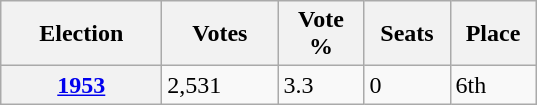<table class="wikitable">
<tr>
<th width="100px">Election</th>
<th width="70px">Votes</th>
<th width="50px">Vote %</th>
<th width="50px">Seats</th>
<th width="50px">Place</th>
</tr>
<tr>
<th><a href='#'>1953</a></th>
<td>2,531 </td>
<td>3.3 </td>
<td>0 </td>
<td>6th </td>
</tr>
</table>
